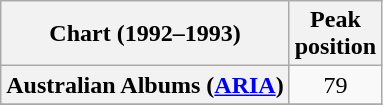<table class="wikitable sortable plainrowheaders" style="text-align:center">
<tr>
<th scope="col">Chart (1992–1993)</th>
<th scope="col">Peak<br>position</th>
</tr>
<tr>
<th scope="row">Australian Albums (<a href='#'>ARIA</a>)</th>
<td>79</td>
</tr>
<tr>
</tr>
</table>
